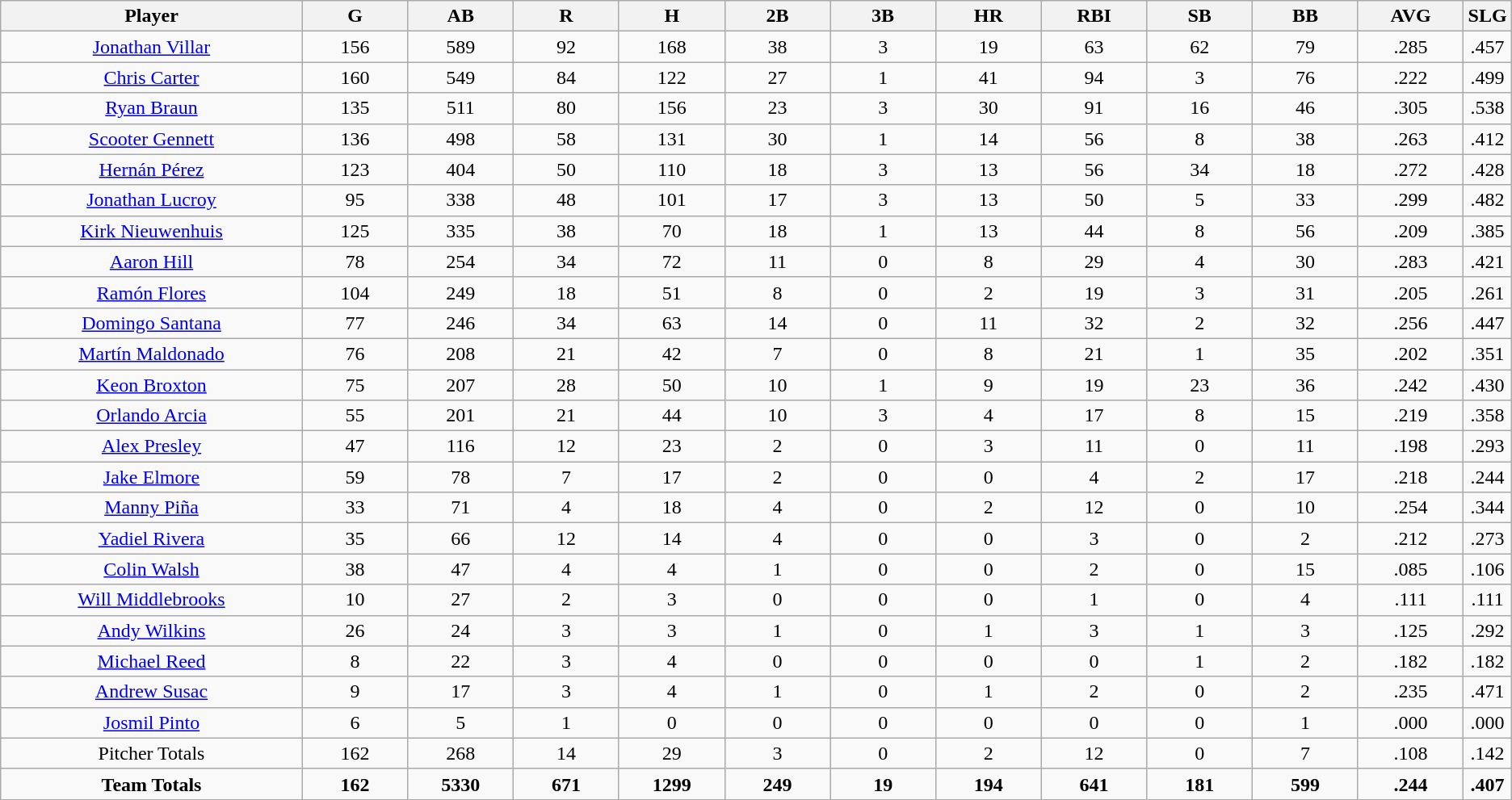<table class=wikitable style="text-align:center">
<tr>
<th bgcolor=#DDDDFF; width="20%">Player</th>
<th bgcolor=#DDDDFF; width="7%">G</th>
<th bgcolor=#DDDDFF; width="7%">AB</th>
<th bgcolor=#DDDDFF; width="7%">R</th>
<th bgcolor=#DDDDFF; width="7%">H</th>
<th bgcolor=#DDDDFF; width="7%">2B</th>
<th bgcolor=#DDDDFF; width="7%">3B</th>
<th bgcolor=#DDDDFF; width="7%">HR</th>
<th bgcolor=#DDDDFF; width="7%">RBI</th>
<th bgcolor=#DDDDFF; width="7%">SB</th>
<th bgcolor=#DDDDFF; width="7%">BB</th>
<th bgcolor=#DDDDFF; width="7%">AVG</th>
<th bgcolor=#DDDDFF; width="7%">SLG</th>
</tr>
<tr>
<td><a href='#'>Jonathan Villar</a></td>
<td>156</td>
<td>589</td>
<td>92</td>
<td>168</td>
<td>38</td>
<td>3</td>
<td>19</td>
<td>63</td>
<td>62</td>
<td>79</td>
<td>.285</td>
<td>.457</td>
</tr>
<tr>
<td><a href='#'>Chris Carter</a></td>
<td>160</td>
<td>549</td>
<td>84</td>
<td>122</td>
<td>27</td>
<td>1</td>
<td>41</td>
<td>94</td>
<td>3</td>
<td>76</td>
<td>.222</td>
<td>.499</td>
</tr>
<tr>
<td><a href='#'>Ryan Braun</a></td>
<td>135</td>
<td>511</td>
<td>80</td>
<td>156</td>
<td>23</td>
<td>3</td>
<td>30</td>
<td>91</td>
<td>16</td>
<td>46</td>
<td>.305</td>
<td>.538</td>
</tr>
<tr>
<td><a href='#'>Scooter Gennett</a></td>
<td>136</td>
<td>498</td>
<td>58</td>
<td>131</td>
<td>30</td>
<td>1</td>
<td>14</td>
<td>56</td>
<td>8</td>
<td>38</td>
<td>.263</td>
<td>.412</td>
</tr>
<tr>
<td><a href='#'>Hernán Pérez</a></td>
<td>123</td>
<td>404</td>
<td>50</td>
<td>110</td>
<td>18</td>
<td>3</td>
<td>13</td>
<td>56</td>
<td>34</td>
<td>18</td>
<td>.272</td>
<td>.428</td>
</tr>
<tr>
<td><a href='#'>Jonathan Lucroy</a></td>
<td>95</td>
<td>338</td>
<td>48</td>
<td>101</td>
<td>17</td>
<td>3</td>
<td>13</td>
<td>50</td>
<td>5</td>
<td>33</td>
<td>.299</td>
<td>.482</td>
</tr>
<tr>
<td><a href='#'>Kirk Nieuwenhuis</a></td>
<td>125</td>
<td>335</td>
<td>38</td>
<td>70</td>
<td>18</td>
<td>1</td>
<td>13</td>
<td>44</td>
<td>8</td>
<td>56</td>
<td>.209</td>
<td>.385</td>
</tr>
<tr>
<td><a href='#'>Aaron Hill</a></td>
<td>78</td>
<td>254</td>
<td>34</td>
<td>72</td>
<td>11</td>
<td>0</td>
<td>8</td>
<td>29</td>
<td>4</td>
<td>30</td>
<td>.283</td>
<td>.421</td>
</tr>
<tr>
<td><a href='#'>Ramón Flores</a></td>
<td>104</td>
<td>249</td>
<td>18</td>
<td>51</td>
<td>8</td>
<td>0</td>
<td>2</td>
<td>19</td>
<td>3</td>
<td>31</td>
<td>.205</td>
<td>.261</td>
</tr>
<tr>
<td><a href='#'>Domingo Santana</a></td>
<td>77</td>
<td>246</td>
<td>34</td>
<td>63</td>
<td>14</td>
<td>0</td>
<td>11</td>
<td>32</td>
<td>2</td>
<td>32</td>
<td>.256</td>
<td>.447</td>
</tr>
<tr>
<td><a href='#'>Martín Maldonado</a></td>
<td>76</td>
<td>208</td>
<td>21</td>
<td>42</td>
<td>7</td>
<td>0</td>
<td>8</td>
<td>21</td>
<td>1</td>
<td>35</td>
<td>.202</td>
<td>.351</td>
</tr>
<tr>
<td><a href='#'>Keon Broxton</a></td>
<td>75</td>
<td>207</td>
<td>28</td>
<td>50</td>
<td>10</td>
<td>1</td>
<td>9</td>
<td>19</td>
<td>23</td>
<td>36</td>
<td>.242</td>
<td>.430</td>
</tr>
<tr>
<td><a href='#'>Orlando Arcia</a></td>
<td>55</td>
<td>201</td>
<td>21</td>
<td>44</td>
<td>10</td>
<td>3</td>
<td>4</td>
<td>17</td>
<td>8</td>
<td>15</td>
<td>.219</td>
<td>.358</td>
</tr>
<tr>
<td><a href='#'>Alex Presley</a></td>
<td>47</td>
<td>116</td>
<td>12</td>
<td>23</td>
<td>2</td>
<td>0</td>
<td>3</td>
<td>11</td>
<td>0</td>
<td>11</td>
<td>.198</td>
<td>.293</td>
</tr>
<tr>
<td><a href='#'>Jake Elmore</a></td>
<td>59</td>
<td>78</td>
<td>7</td>
<td>17</td>
<td>2</td>
<td>0</td>
<td>0</td>
<td>4</td>
<td>2</td>
<td>17</td>
<td>.218</td>
<td>.244</td>
</tr>
<tr>
<td><a href='#'>Manny Piña</a></td>
<td>33</td>
<td>71</td>
<td>4</td>
<td>18</td>
<td>4</td>
<td>0</td>
<td>2</td>
<td>12</td>
<td>0</td>
<td>10</td>
<td>.254</td>
<td>.344</td>
</tr>
<tr>
<td><a href='#'>Yadiel Rivera</a></td>
<td>35</td>
<td>66</td>
<td>12</td>
<td>14</td>
<td>4</td>
<td>0</td>
<td>0</td>
<td>3</td>
<td>0</td>
<td>2</td>
<td>.212</td>
<td>.273</td>
</tr>
<tr>
<td><a href='#'>Colin Walsh</a></td>
<td>38</td>
<td>47</td>
<td>4</td>
<td>4</td>
<td>1</td>
<td>0</td>
<td>0</td>
<td>2</td>
<td>0</td>
<td>15</td>
<td>.085</td>
<td>.106</td>
</tr>
<tr>
<td><a href='#'>Will Middlebrooks</a></td>
<td>10</td>
<td>27</td>
<td>2</td>
<td>3</td>
<td>0</td>
<td>0</td>
<td>0</td>
<td>1</td>
<td>0</td>
<td>4</td>
<td>.111</td>
<td>.111</td>
</tr>
<tr>
<td><a href='#'>Andy Wilkins</a></td>
<td>26</td>
<td>24</td>
<td>3</td>
<td>3</td>
<td>1</td>
<td>0</td>
<td>1</td>
<td>3</td>
<td>1</td>
<td>3</td>
<td>.125</td>
<td>.292</td>
</tr>
<tr>
<td><a href='#'>Michael Reed</a></td>
<td>8</td>
<td>22</td>
<td>3</td>
<td>4</td>
<td>0</td>
<td>0</td>
<td>0</td>
<td>0</td>
<td>1</td>
<td>2</td>
<td>.182</td>
<td>.182</td>
</tr>
<tr>
<td><a href='#'>Andrew Susac</a></td>
<td>9</td>
<td>17</td>
<td>3</td>
<td>4</td>
<td>1</td>
<td>0</td>
<td>1</td>
<td>2</td>
<td>0</td>
<td>2</td>
<td>.235</td>
<td>.471</td>
</tr>
<tr>
<td><a href='#'>Josmil Pinto</a></td>
<td>6</td>
<td>5</td>
<td>1</td>
<td>0</td>
<td>0</td>
<td>0</td>
<td>0</td>
<td>0</td>
<td>0</td>
<td>1</td>
<td>.000</td>
<td>.000</td>
</tr>
<tr>
<td>Pitcher Totals</td>
<td>162</td>
<td>268</td>
<td>14</td>
<td>29</td>
<td>3</td>
<td>0</td>
<td>2</td>
<td>12</td>
<td>0</td>
<td>7</td>
<td>.108</td>
<td>.142</td>
</tr>
<tr>
<td><strong>Team Totals</strong></td>
<td><strong>162</strong></td>
<td><strong>5330</strong></td>
<td><strong>671</strong></td>
<td><strong>1299</strong></td>
<td><strong>249</strong></td>
<td><strong>19</strong></td>
<td><strong>194</strong></td>
<td><strong>641</strong></td>
<td><strong>181</strong></td>
<td><strong>599</strong></td>
<td><strong>.244</strong></td>
<td><strong>.407</strong></td>
</tr>
</table>
